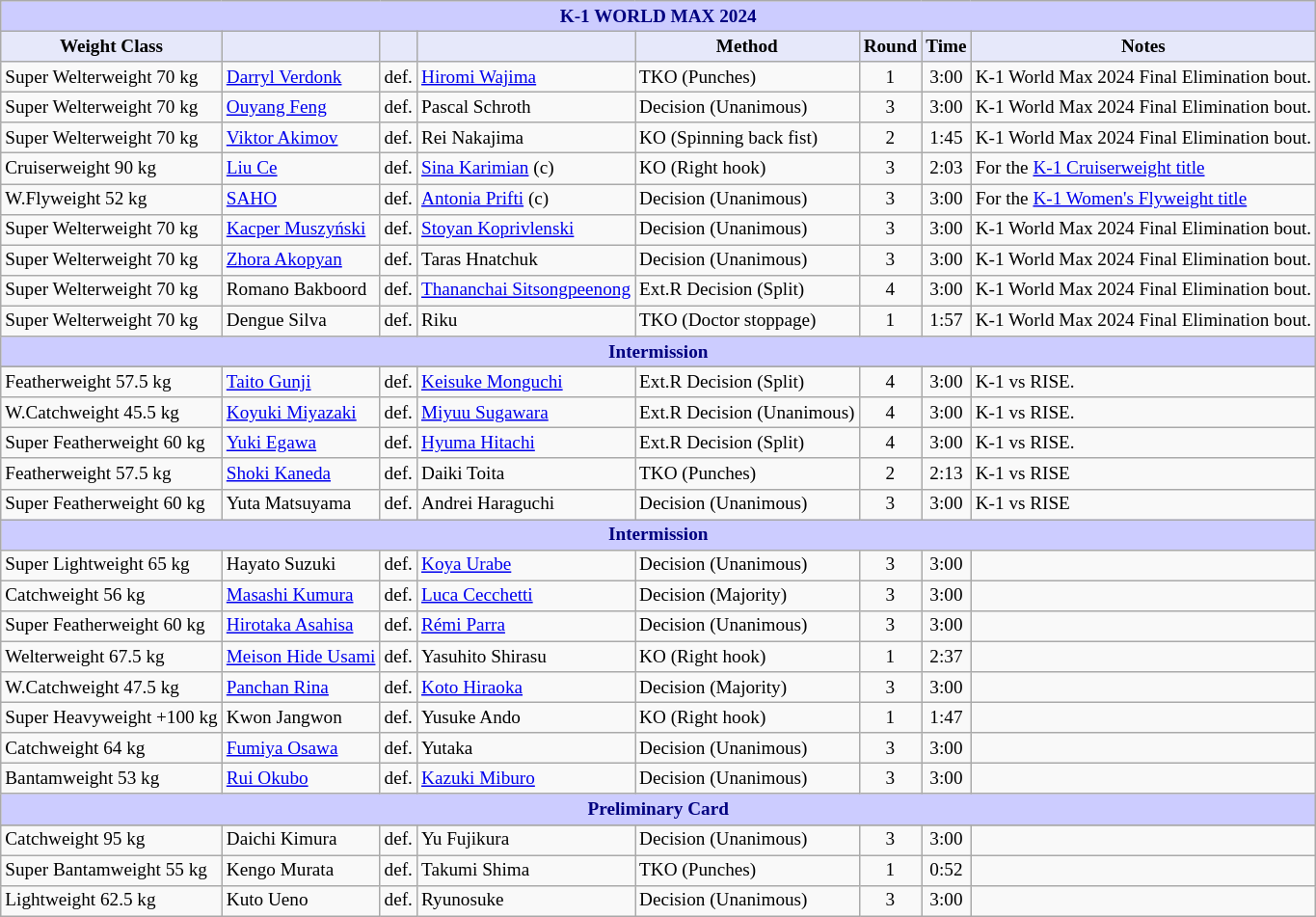<table class="wikitable" style="font-size: 80%;">
<tr>
<th colspan="8" style="background-color: #ccf; color: #000080; text-align: center;"><strong>K-1 WORLD MAX 2024</strong></th>
</tr>
<tr>
<th colspan="1" style="background-color: #E6E8FA; color: #000000; text-align: center;">Weight Class</th>
<th colspan="1" style="background-color: #E6E8FA; color: #000000; text-align: center;"></th>
<th colspan="1" style="background-color: #E6E8FA; color: #000000; text-align: center;"></th>
<th colspan="1" style="background-color: #E6E8FA; color: #000000; text-align: center;"></th>
<th colspan="1" style="background-color: #E6E8FA; color: #000000; text-align: center;">Method</th>
<th colspan="1" style="background-color: #E6E8FA; color: #000000; text-align: center;">Round</th>
<th colspan="1" style="background-color: #E6E8FA; color: #000000; text-align: center;">Time</th>
<th colspan="1" style="background-color: #E6E8FA; color: #000000; text-align: center;">Notes</th>
</tr>
<tr>
<td>Super Welterweight 70 kg</td>
<td> <a href='#'>Darryl Verdonk</a></td>
<td align=center>def.</td>
<td> <a href='#'>Hiromi Wajima</a></td>
<td>TKO (Punches)</td>
<td align=center>1</td>
<td align=center>3:00</td>
<td>K-1 World Max 2024 Final Elimination bout.</td>
</tr>
<tr>
<td>Super Welterweight 70 kg</td>
<td> <a href='#'>Ouyang Feng</a></td>
<td align=center>def.</td>
<td> Pascal Schroth</td>
<td>Decision (Unanimous)</td>
<td align=center>3</td>
<td align=center>3:00</td>
<td>K-1 World Max 2024 Final Elimination bout.</td>
</tr>
<tr>
<td>Super Welterweight 70 kg</td>
<td> <a href='#'>Viktor Akimov</a></td>
<td align=center>def.</td>
<td> Rei Nakajima</td>
<td>KO (Spinning back fist)</td>
<td align=center>2</td>
<td align=center>1:45</td>
<td>K-1 World Max 2024 Final Elimination bout.</td>
</tr>
<tr>
<td>Cruiserweight 90 kg</td>
<td> <a href='#'>Liu Ce</a></td>
<td align=center>def.</td>
<td> <a href='#'>Sina Karimian</a> (c)</td>
<td>KO (Right hook)</td>
<td align=center>3</td>
<td align=center>2:03</td>
<td>For the <a href='#'>K-1 Cruiserweight title</a></td>
</tr>
<tr>
<td>W.Flyweight 52 kg</td>
<td> <a href='#'>SAHO</a></td>
<td align=center>def.</td>
<td> <a href='#'>Antonia Prifti</a> (c)</td>
<td>Decision (Unanimous)</td>
<td align=center>3</td>
<td align=center>3:00</td>
<td>For the <a href='#'>K-1 Women's Flyweight title</a></td>
</tr>
<tr>
<td>Super Welterweight 70 kg</td>
<td> <a href='#'>Kacper Muszyński</a></td>
<td align=center>def.</td>
<td> <a href='#'>Stoyan Koprivlenski</a></td>
<td>Decision (Unanimous)</td>
<td align=center>3</td>
<td align=center>3:00</td>
<td>K-1 World Max 2024 Final Elimination bout.</td>
</tr>
<tr>
<td>Super Welterweight 70 kg</td>
<td> <a href='#'>Zhora Akopyan</a></td>
<td align=center>def.</td>
<td> Taras Hnatchuk</td>
<td>Decision (Unanimous)</td>
<td align=center>3</td>
<td align=center>3:00</td>
<td>K-1 World Max 2024 Final Elimination bout.</td>
</tr>
<tr>
<td>Super Welterweight 70 kg</td>
<td> Romano Bakboord</td>
<td align=center>def.</td>
<td> <a href='#'>Thananchai Sitsongpeenong</a></td>
<td>Ext.R Decision (Split)</td>
<td align=center>4</td>
<td align=center>3:00</td>
<td>K-1 World Max 2024 Final Elimination bout.</td>
</tr>
<tr>
<td>Super Welterweight 70 kg</td>
<td> Dengue Silva</td>
<td align=center>def.</td>
<td> Riku</td>
<td>TKO (Doctor stoppage)</td>
<td align=center>1</td>
<td align=center>1:57</td>
<td>K-1 World Max 2024 Final Elimination bout.</td>
</tr>
<tr>
<th colspan="8" style="background-color: #ccf; color: #000080; text-align: center;"><strong>Intermission</strong></th>
</tr>
<tr>
</tr>
<tr>
<td>Featherweight 57.5 kg</td>
<td> <a href='#'>Taito Gunji</a></td>
<td align=center>def.</td>
<td> <a href='#'>Keisuke Monguchi</a></td>
<td>Ext.R Decision (Split)</td>
<td align=center>4</td>
<td align=center>3:00</td>
<td>K-1 vs RISE.</td>
</tr>
<tr>
<td>W.Catchweight 45.5 kg</td>
<td> <a href='#'>Koyuki Miyazaki</a></td>
<td align=center>def.</td>
<td> <a href='#'>Miyuu Sugawara</a></td>
<td>Ext.R Decision (Unanimous)</td>
<td align=center>4</td>
<td align=center>3:00</td>
<td>K-1 vs RISE.</td>
</tr>
<tr>
<td>Super Featherweight 60 kg</td>
<td> <a href='#'>Yuki Egawa</a></td>
<td align=center>def.</td>
<td> <a href='#'>Hyuma Hitachi</a></td>
<td>Ext.R Decision (Split)</td>
<td align=center>4</td>
<td align=center>3:00</td>
<td>K-1 vs RISE.</td>
</tr>
<tr>
<td>Featherweight 57.5 kg</td>
<td> <a href='#'>Shoki Kaneda</a></td>
<td align=center>def.</td>
<td> Daiki Toita</td>
<td>TKO (Punches)</td>
<td align=center>2</td>
<td align=center>2:13</td>
<td>K-1 vs RISE</td>
</tr>
<tr>
<td>Super Featherweight 60 kg</td>
<td> Yuta Matsuyama</td>
<td align=center>def.</td>
<td> Andrei Haraguchi</td>
<td>Decision (Unanimous)</td>
<td align=center>3</td>
<td align=center>3:00</td>
<td>K-1 vs RISE</td>
</tr>
<tr>
<th colspan="8" style="background-color: #ccf; color: #000080; text-align: center;"><strong>Intermission</strong></th>
</tr>
<tr>
<td>Super Lightweight 65 kg</td>
<td> Hayato Suzuki</td>
<td align=center>def.</td>
<td> <a href='#'>Koya Urabe</a></td>
<td>Decision (Unanimous)</td>
<td align=center>3</td>
<td align=center>3:00</td>
<td></td>
</tr>
<tr>
<td>Catchweight 56 kg</td>
<td> <a href='#'>Masashi Kumura</a></td>
<td align=center>def.</td>
<td> <a href='#'>Luca Cecchetti</a></td>
<td>Decision (Majority)</td>
<td align=center>3</td>
<td align=center>3:00</td>
<td></td>
</tr>
<tr>
<td>Super Featherweight 60 kg</td>
<td> <a href='#'>Hirotaka Asahisa</a></td>
<td align=center>def.</td>
<td> <a href='#'>Rémi Parra</a></td>
<td>Decision (Unanimous)</td>
<td align=center>3</td>
<td align=center>3:00</td>
<td></td>
</tr>
<tr>
<td>Welterweight 67.5 kg</td>
<td> <a href='#'>Meison Hide Usami</a></td>
<td align=center>def.</td>
<td> Yasuhito Shirasu</td>
<td>KO (Right hook)</td>
<td align=center>1</td>
<td align=center>2:37</td>
<td></td>
</tr>
<tr>
<td>W.Catchweight 47.5 kg</td>
<td> <a href='#'>Panchan Rina</a></td>
<td align=center>def.</td>
<td> <a href='#'>Koto Hiraoka</a></td>
<td>Decision (Majority)</td>
<td align=center>3</td>
<td align=center>3:00</td>
<td></td>
</tr>
<tr>
<td>Super Heavyweight +100 kg</td>
<td> Kwon Jangwon</td>
<td align=center>def.</td>
<td> Yusuke Ando</td>
<td>KO (Right hook)</td>
<td align=center>1</td>
<td align=center>1:47</td>
<td></td>
</tr>
<tr>
<td>Catchweight 64 kg</td>
<td> <a href='#'>Fumiya Osawa</a></td>
<td align=center>def.</td>
<td> Yutaka</td>
<td>Decision (Unanimous)</td>
<td align=center>3</td>
<td align=center>3:00</td>
<td></td>
</tr>
<tr>
<td>Bantamweight 53 kg</td>
<td> <a href='#'>Rui Okubo</a></td>
<td align=center>def.</td>
<td> <a href='#'>Kazuki Miburo</a></td>
<td>Decision (Unanimous)</td>
<td align=center>3</td>
<td align=center>3:00</td>
<td></td>
</tr>
<tr>
<th colspan="8" style="background-color: #ccf; color: #000080; text-align: center;"><strong>Preliminary Card</strong></th>
</tr>
<tr>
</tr>
<tr>
<td>Catchweight 95 kg</td>
<td> Daichi Kimura</td>
<td align=center>def.</td>
<td> Yu Fujikura</td>
<td>Decision (Unanimous)</td>
<td align=center>3</td>
<td align=center>3:00</td>
<td></td>
</tr>
<tr>
<td>Super Bantamweight 55 kg</td>
<td> Kengo Murata</td>
<td align=center>def.</td>
<td> Takumi Shima</td>
<td>TKO (Punches)</td>
<td align=center>1</td>
<td align=center>0:52</td>
<td></td>
</tr>
<tr>
<td>Lightweight 62.5 kg</td>
<td> Kuto Ueno</td>
<td align=center>def.</td>
<td> Ryunosuke</td>
<td>Decision (Unanimous)</td>
<td align=center>3</td>
<td align=center>3:00</td>
<td></td>
</tr>
</table>
